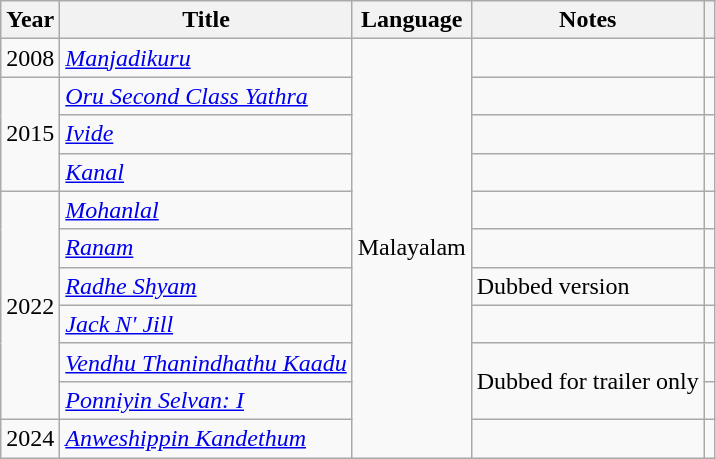<table class="wikitable sortable">
<tr>
<th scope="col">Year</th>
<th scope="col">Title</th>
<th scope="col">Language</th>
<th scope="col" class="unsortable">Notes</th>
<th></th>
</tr>
<tr>
<td>2008</td>
<td><em><a href='#'>Manjadikuru</a></em></td>
<td rowspan="12">Malayalam</td>
<td></td>
<td></td>
</tr>
<tr>
<td rowspan="3">2015</td>
<td><em><a href='#'>Oru Second Class Yathra</a></em></td>
<td></td>
<td></td>
</tr>
<tr>
<td><em><a href='#'>Ivide</a></em></td>
<td></td>
<td></td>
</tr>
<tr>
<td><em><a href='#'>Kanal</a></em></td>
<td></td>
<td></td>
</tr>
<tr>
<td rowspan="6">2022</td>
<td><em><a href='#'>Mohanlal</a></em></td>
<td></td>
<td></td>
</tr>
<tr>
<td><em><a href='#'>Ranam</a></em></td>
<td></td>
<td></td>
</tr>
<tr>
<td><em><a href='#'>Radhe Shyam</a></em></td>
<td>Dubbed version</td>
<td></td>
</tr>
<tr>
<td><em><a href='#'>Jack N' Jill</a></em></td>
<td></td>
<td></td>
</tr>
<tr>
<td><em><a href='#'>Vendhu Thanindhathu Kaadu</a></em></td>
<td rowspan="2">Dubbed for trailer only</td>
<td></td>
</tr>
<tr>
<td><em><a href='#'>Ponniyin Selvan: I</a></em></td>
<td></td>
</tr>
<tr>
<td>2024</td>
<td><em><a href='#'>Anweshippin Kandethum</a></em></td>
<td></td>
<td></td>
</tr>
</table>
